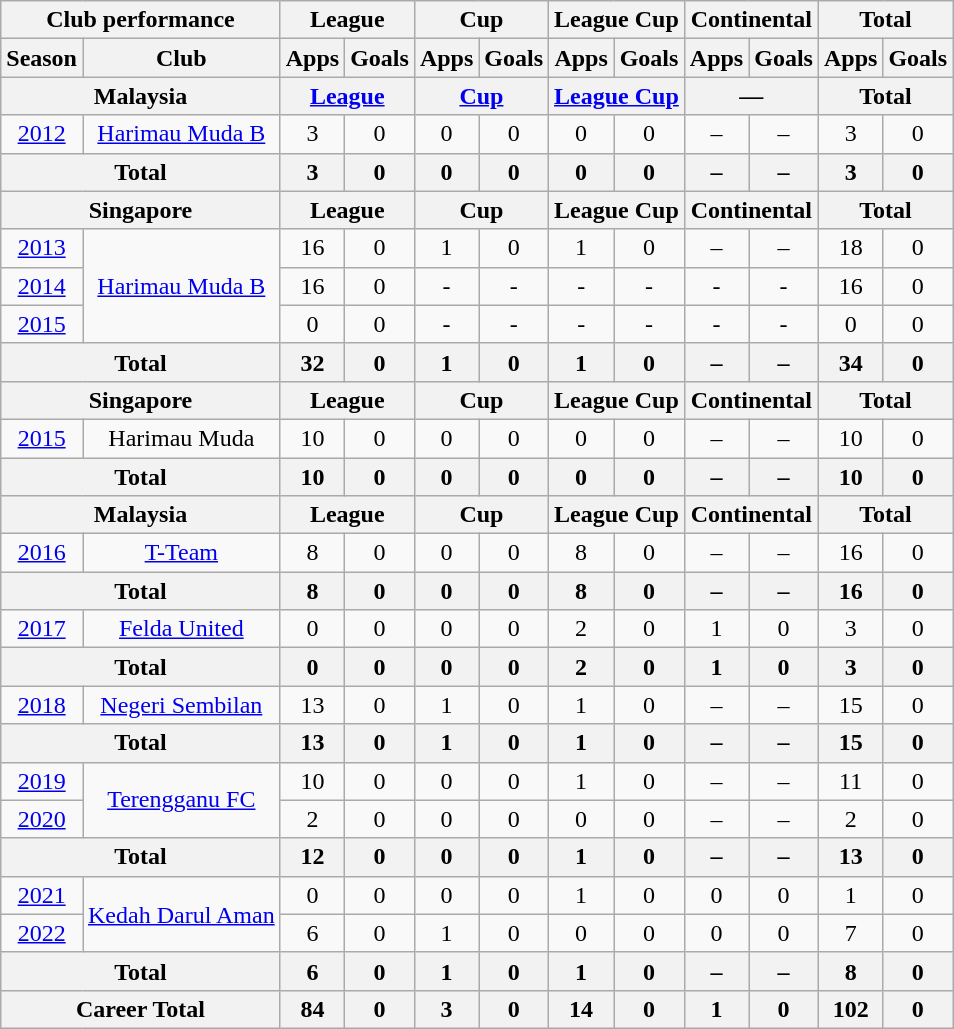<table class="wikitable" style="text-align: center;">
<tr>
<th colspan="2">Club performance</th>
<th colspan="2">League</th>
<th colspan="2">Cup</th>
<th colspan="2">League Cup</th>
<th colspan="2">Continental</th>
<th colspan="2">Total</th>
</tr>
<tr>
<th>Season</th>
<th>Club</th>
<th>Apps</th>
<th>Goals</th>
<th>Apps</th>
<th>Goals</th>
<th>Apps</th>
<th>Goals</th>
<th>Apps</th>
<th>Goals</th>
<th>Apps</th>
<th>Goals</th>
</tr>
<tr>
<th colspan="2">Malaysia</th>
<th colspan="2"><a href='#'>League</a></th>
<th colspan="2"><a href='#'>Cup</a></th>
<th colspan="2"><a href='#'>League Cup</a></th>
<th colspan="2">—</th>
<th colspan="2">Total</th>
</tr>
<tr>
<td><a href='#'>2012</a></td>
<td rowspan="1"><a href='#'>Harimau Muda B</a></td>
<td>3</td>
<td>0</td>
<td>0</td>
<td>0</td>
<td>0</td>
<td>0</td>
<td>–</td>
<td>–</td>
<td>3</td>
<td>0</td>
</tr>
<tr>
<th colspan="2">Total</th>
<th>3</th>
<th>0</th>
<th>0</th>
<th>0</th>
<th>0</th>
<th>0</th>
<th>–</th>
<th>–</th>
<th>3</th>
<th>0</th>
</tr>
<tr>
<th colspan=2>Singapore</th>
<th colspan=2>League</th>
<th colspan=2>Cup</th>
<th colspan=2>League Cup</th>
<th colspan=2>Continental</th>
<th colspan=2>Total</th>
</tr>
<tr>
<td><a href='#'>2013</a></td>
<td rowspan="3"><a href='#'>Harimau Muda B</a></td>
<td>16</td>
<td>0</td>
<td>1</td>
<td>0</td>
<td>1</td>
<td>0</td>
<td>–</td>
<td>–</td>
<td>18</td>
<td>0</td>
</tr>
<tr>
<td><a href='#'>2014</a></td>
<td>16</td>
<td>0</td>
<td>-</td>
<td>-</td>
<td>-</td>
<td>-</td>
<td>-</td>
<td>-</td>
<td>16</td>
<td>0</td>
</tr>
<tr>
<td><a href='#'>2015</a></td>
<td>0</td>
<td>0</td>
<td>-</td>
<td>-</td>
<td>-</td>
<td>-</td>
<td>-</td>
<td>-</td>
<td>0</td>
<td>0</td>
</tr>
<tr>
<th colspan="2">Total</th>
<th>32</th>
<th>0</th>
<th>1</th>
<th>0</th>
<th>1</th>
<th>0</th>
<th>–</th>
<th>–</th>
<th>34</th>
<th>0</th>
</tr>
<tr>
<th colspan=2>Singapore</th>
<th colspan=2>League</th>
<th colspan=2>Cup</th>
<th colspan=2>League Cup</th>
<th colspan=2>Continental</th>
<th colspan=2>Total</th>
</tr>
<tr>
<td><a href='#'>2015</a></td>
<td rowspan="1">Harimau Muda</td>
<td>10</td>
<td>0</td>
<td>0</td>
<td>0</td>
<td>0</td>
<td>0</td>
<td>–</td>
<td>–</td>
<td>10</td>
<td>0</td>
</tr>
<tr>
<th colspan="2">Total</th>
<th>10</th>
<th>0</th>
<th>0</th>
<th>0</th>
<th>0</th>
<th>0</th>
<th>–</th>
<th>–</th>
<th>10</th>
<th>0</th>
</tr>
<tr>
<th colspan=2>Malaysia</th>
<th colspan=2>League</th>
<th colspan=2>Cup</th>
<th colspan=2>League Cup</th>
<th colspan=2>Continental</th>
<th colspan=2>Total</th>
</tr>
<tr>
<td><a href='#'>2016</a></td>
<td rowspan="1"><a href='#'>T-Team</a></td>
<td>8</td>
<td>0</td>
<td>0</td>
<td>0</td>
<td>8</td>
<td>0</td>
<td>–</td>
<td>–</td>
<td>16</td>
<td>0</td>
</tr>
<tr>
<th colspan="2">Total</th>
<th>8</th>
<th>0</th>
<th>0</th>
<th>0</th>
<th>8</th>
<th>0</th>
<th>–</th>
<th>–</th>
<th>16</th>
<th>0</th>
</tr>
<tr>
<td><a href='#'>2017</a></td>
<td rowspan="1"><a href='#'>Felda United</a></td>
<td>0</td>
<td>0</td>
<td>0</td>
<td>0</td>
<td>2</td>
<td>0</td>
<td>1</td>
<td>0</td>
<td>3</td>
<td>0</td>
</tr>
<tr>
<th colspan="2">Total</th>
<th>0</th>
<th>0</th>
<th>0</th>
<th>0</th>
<th>2</th>
<th>0</th>
<th>1</th>
<th>0</th>
<th>3</th>
<th>0</th>
</tr>
<tr>
<td><a href='#'>2018</a></td>
<td rowspan="1"><a href='#'>Negeri Sembilan</a></td>
<td>13</td>
<td>0</td>
<td>1</td>
<td>0</td>
<td>1</td>
<td>0</td>
<td>–</td>
<td>–</td>
<td>15</td>
<td>0</td>
</tr>
<tr>
<th colspan="2">Total</th>
<th>13</th>
<th>0</th>
<th>1</th>
<th>0</th>
<th>1</th>
<th>0</th>
<th>–</th>
<th>–</th>
<th>15</th>
<th>0</th>
</tr>
<tr>
<td><a href='#'>2019</a></td>
<td rowspan="2"><a href='#'>Terengganu FC</a></td>
<td>10</td>
<td>0</td>
<td>0</td>
<td>0</td>
<td>1</td>
<td>0</td>
<td>–</td>
<td>–</td>
<td>11</td>
<td>0</td>
</tr>
<tr>
<td><a href='#'>2020</a></td>
<td>2</td>
<td>0</td>
<td>0</td>
<td>0</td>
<td>0</td>
<td>0</td>
<td>–</td>
<td>–</td>
<td>2</td>
<td>0</td>
</tr>
<tr>
<th colspan="2">Total</th>
<th>12</th>
<th>0</th>
<th>0</th>
<th>0</th>
<th>1</th>
<th>0</th>
<th>–</th>
<th>–</th>
<th>13</th>
<th>0</th>
</tr>
<tr>
<td><a href='#'>2021</a></td>
<td rowspan="2"><a href='#'>Kedah Darul Aman</a></td>
<td>0</td>
<td>0</td>
<td>0</td>
<td>0</td>
<td>1</td>
<td>0</td>
<td>0</td>
<td>0</td>
<td>1</td>
<td>0</td>
</tr>
<tr>
<td><a href='#'>2022</a></td>
<td>6</td>
<td>0</td>
<td>1</td>
<td>0</td>
<td>0</td>
<td>0</td>
<td>0</td>
<td>0</td>
<td>7</td>
<td>0</td>
</tr>
<tr>
<th colspan="2">Total</th>
<th>6</th>
<th>0</th>
<th>1</th>
<th>0</th>
<th>1</th>
<th>0</th>
<th>–</th>
<th>–</th>
<th>8</th>
<th>0</th>
</tr>
<tr>
<th colspan="2">Career Total</th>
<th>84</th>
<th>0</th>
<th>3</th>
<th>0</th>
<th>14</th>
<th>0</th>
<th>1</th>
<th>0</th>
<th>102</th>
<th>0</th>
</tr>
</table>
